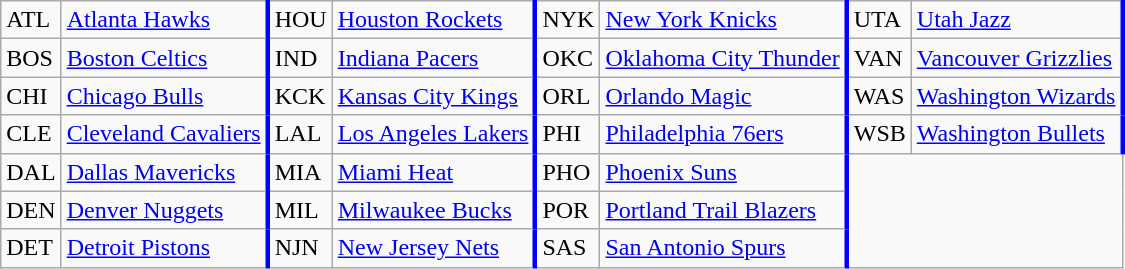<table class="wikitable" align=center>
<tr>
<td>ATL</td>
<td style="border-right: solid blue"><a href='#'>Atlanta Hawks</a></td>
<td>HOU</td>
<td style="border-right: solid blue"><a href='#'>Houston Rockets</a></td>
<td>NYK</td>
<td style="border-right: solid blue"><a href='#'>New York Knicks</a></td>
<td>UTA</td>
<td style="border-right: solid blue"><a href='#'>Utah Jazz</a></td>
</tr>
<tr>
<td>BOS</td>
<td style="border-right: solid blue"><a href='#'>Boston Celtics</a></td>
<td>IND</td>
<td style="border-right: solid blue"><a href='#'>Indiana Pacers</a></td>
<td>OKC</td>
<td style="border-right: solid blue"><a href='#'>Oklahoma City Thunder</a></td>
<td>VAN</td>
<td style="border-right: solid blue"><a href='#'>Vancouver Grizzlies</a></td>
</tr>
<tr>
<td>CHI</td>
<td style="border-right: solid blue"><a href='#'>Chicago Bulls</a></td>
<td>KCK</td>
<td style="border-right: solid blue"><a href='#'>Kansas City Kings</a></td>
<td>ORL</td>
<td style="border-right: solid blue"><a href='#'>Orlando Magic</a></td>
<td>WAS</td>
<td style="border-right: solid blue"><a href='#'>Washington Wizards</a></td>
</tr>
<tr>
<td>CLE</td>
<td style="border-right: solid blue"><a href='#'>Cleveland Cavaliers</a></td>
<td>LAL</td>
<td style="border-right: solid blue"><a href='#'>Los Angeles Lakers</a></td>
<td>PHI</td>
<td style="border-right: solid blue"><a href='#'>Philadelphia 76ers</a></td>
<td>WSB</td>
<td style="border-right: solid blue"><a href='#'>Washington Bullets</a></td>
</tr>
<tr>
<td>DAL</td>
<td style="border-right: solid blue"><a href='#'>Dallas Mavericks</a></td>
<td>MIA</td>
<td style="border-right: solid blue"><a href='#'>Miami Heat</a></td>
<td>PHO</td>
<td style="border-right: solid blue"><a href='#'>Phoenix Suns</a></td>
</tr>
<tr>
<td>DEN</td>
<td style="border-right: solid blue"><a href='#'>Denver Nuggets</a></td>
<td>MIL</td>
<td style="border-right: solid blue"><a href='#'>Milwaukee Bucks</a></td>
<td>POR</td>
<td style="border-right: solid blue"><a href='#'>Portland Trail Blazers</a></td>
</tr>
<tr>
<td>DET</td>
<td style="border-right: solid blue"><a href='#'>Detroit Pistons</a></td>
<td>NJN</td>
<td style="border-right: solid blue"><a href='#'>New Jersey Nets</a></td>
<td>SAS</td>
<td style="border-right: solid blue"><a href='#'>San Antonio Spurs</a></td>
</tr>
</table>
